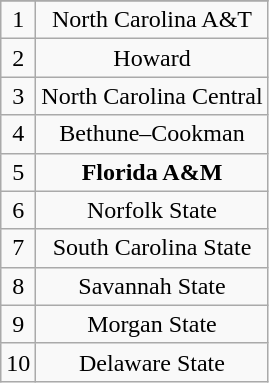<table class="wikitable">
<tr align="center">
</tr>
<tr align="center">
<td>1</td>
<td>North Carolina A&T</td>
</tr>
<tr align="center">
<td>2</td>
<td>Howard</td>
</tr>
<tr align="center">
<td>3</td>
<td>North Carolina Central</td>
</tr>
<tr align="center">
<td>4</td>
<td>Bethune–Cookman</td>
</tr>
<tr align="center">
<td>5</td>
<td><strong>Florida A&M</strong></td>
</tr>
<tr align="center">
<td>6</td>
<td>Norfolk State</td>
</tr>
<tr align="center">
<td>7</td>
<td>South Carolina State</td>
</tr>
<tr align="center">
<td>8</td>
<td>Savannah State</td>
</tr>
<tr align="center">
<td>9</td>
<td>Morgan State</td>
</tr>
<tr align="center">
<td>10</td>
<td>Delaware State</td>
</tr>
</table>
